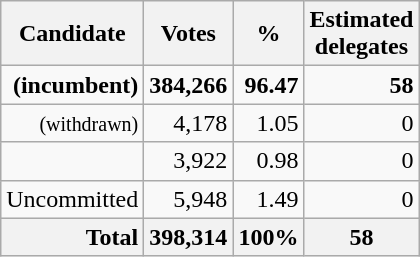<table class="wikitable sortable" style="text-align:right;">
<tr>
<th style="text-align:center;">Candidate</th>
<th style="text-align:center;">Votes</th>
<th style="text-align:center;">%</th>
<th>Estimated<br>delegates</th>
</tr>
<tr>
<td><strong></strong> <strong>(incumbent)</strong></td>
<td><strong>384,266</strong></td>
<td><strong>96.47</strong></td>
<td><strong>58</strong></td>
</tr>
<tr>
<td> <small>(withdrawn)</small></td>
<td>4,178</td>
<td>1.05</td>
<td>0</td>
</tr>
<tr>
<td></td>
<td>3,922</td>
<td>0.98</td>
<td>0</td>
</tr>
<tr>
<td>Uncommitted</td>
<td>5,948</td>
<td>1.49</td>
<td>0</td>
</tr>
<tr>
<th style="text-align:right;">Total</th>
<th>398,314</th>
<th>100%</th>
<th>58</th>
</tr>
</table>
